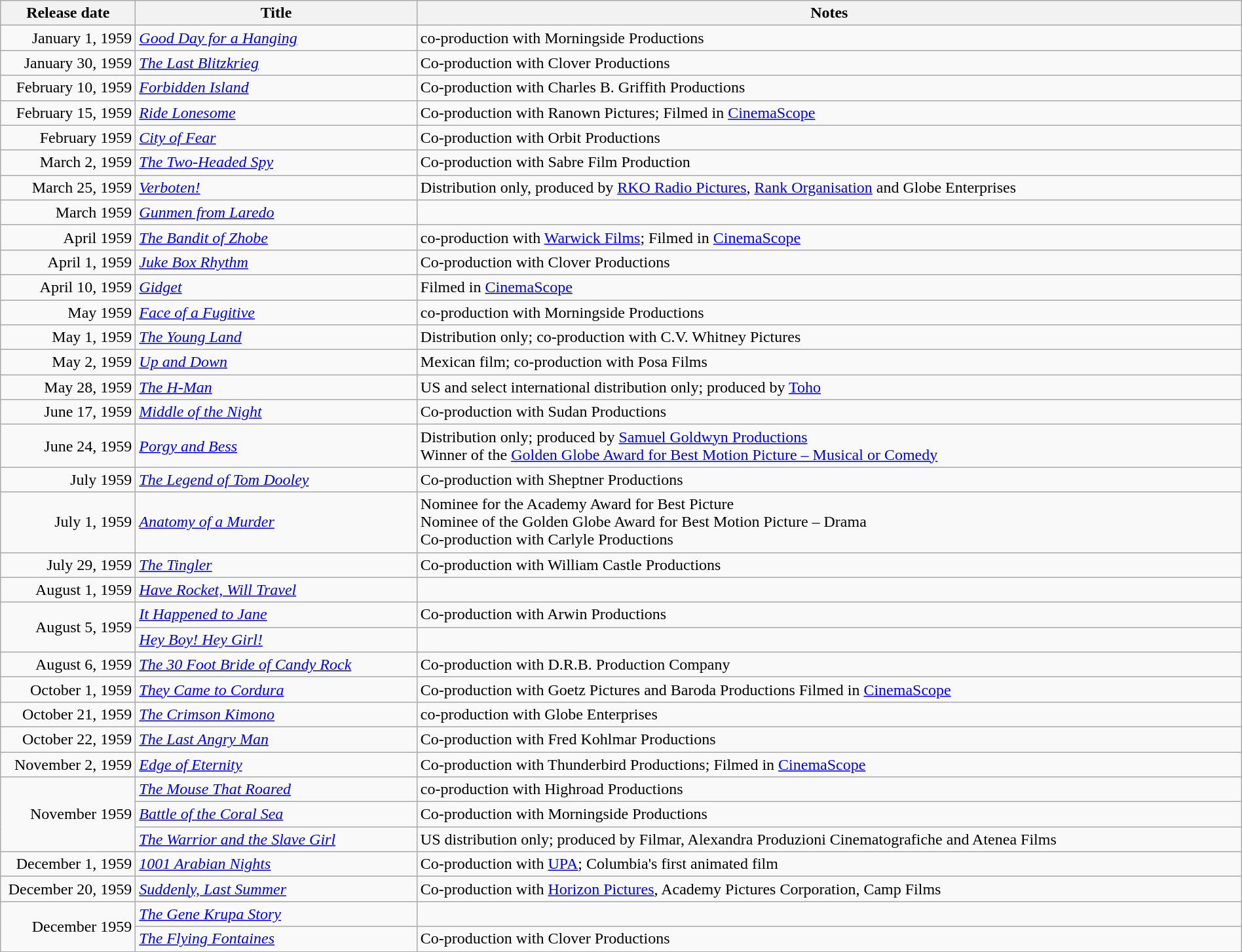<table class="wikitable sortable" style="width:100%;">
<tr>
<th scope="col" style="width:130px;">Release date</th>
<th>Title</th>
<th>Notes</th>
</tr>
<tr>
<td style="text-align:right;">January 1, 1959</td>
<td><em><a href='#'>Good Day for a Hanging</a></em></td>
<td>co-production with Morningside Productions</td>
</tr>
<tr>
<td style="text-align:right;">January 30, 1959</td>
<td><em><a href='#'>The Last Blitzkrieg</a></em></td>
<td>Co-production with Clover Productions</td>
</tr>
<tr>
<td style="text-align:right;">February 10, 1959</td>
<td><em><a href='#'>Forbidden Island</a></em></td>
<td>Co-production with Charles B. Griffith Productions</td>
</tr>
<tr>
<td style="text-align:right;">February 15, 1959</td>
<td><em><a href='#'>Ride Lonesome</a></em></td>
<td>Co-production with Ranown Pictures; Filmed in <a href='#'>CinemaScope</a></td>
</tr>
<tr>
<td style="text-align:right;">February 1959</td>
<td><em><a href='#'>City of Fear</a></em></td>
<td>Co-production with Orbit Productions</td>
</tr>
<tr>
<td style="text-align:right;">March 2, 1959</td>
<td><em><a href='#'>The Two-Headed Spy</a></em></td>
<td>Co-production with Sabre Film Production</td>
</tr>
<tr>
<td style="text-align:right;">March 25, 1959</td>
<td><em><a href='#'>Verboten!</a></em></td>
<td>Distribution only, produced by <a href='#'>RKO Radio Pictures</a>, <a href='#'>Rank Organisation</a> and Globe Enterprises</td>
</tr>
<tr>
<td style="text-align:right;">March 1959</td>
<td><em><a href='#'>Gunmen from Laredo</a></em></td>
<td></td>
</tr>
<tr>
<td style="text-align:right;">April 1959</td>
<td><em><a href='#'>The Bandit of Zhobe</a></em></td>
<td>co-production with <a href='#'>Warwick Films</a>; Filmed in <a href='#'>CinemaScope</a></td>
</tr>
<tr>
<td style="text-align:right;">April 1, 1959</td>
<td><em><a href='#'>Juke Box Rhythm</a></em></td>
<td>Co-production with Clover Productions</td>
</tr>
<tr>
<td style="text-align:right;">April 10, 1959</td>
<td><em><a href='#'>Gidget</a></em></td>
<td>Filmed in <a href='#'>CinemaScope</a></td>
</tr>
<tr>
<td style="text-align:right;">May 1959</td>
<td><em><a href='#'>Face of a Fugitive</a></em></td>
<td>co-production with Morningside Productions</td>
</tr>
<tr>
<td style="text-align:right;">May 1, 1959</td>
<td><em><a href='#'>The Young Land</a></em></td>
<td>Distribution only; co-production with C.V. Whitney Pictures</td>
</tr>
<tr>
<td style="text-align:right;">May 2, 1959</td>
<td><em><a href='#'>Up and Down</a></em></td>
<td>Mexican film; co-production with Posa Films</td>
</tr>
<tr>
<td style="text-align:right;">May 28, 1959</td>
<td><em><a href='#'>The H-Man</a></em></td>
<td>US and select international distribution only; produced by <a href='#'>Toho</a></td>
</tr>
<tr>
<td style="text-align:right;">June 17, 1959</td>
<td><em><a href='#'>Middle of the Night</a></em></td>
<td>Co-production with Sudan Productions</td>
</tr>
<tr>
<td style="text-align:right;">June 24, 1959</td>
<td><em><a href='#'>Porgy and Bess</a></em></td>
<td>Distribution only; produced by <a href='#'>Samuel Goldwyn Productions</a><br>Winner of the <a href='#'>Golden Globe Award for Best Motion Picture – Musical or Comedy</a></td>
</tr>
<tr>
<td style="text-align:right;">July 1959</td>
<td><em><a href='#'>The Legend of Tom Dooley</a></em></td>
<td>Co-production with Sheptner Productions</td>
</tr>
<tr>
<td style="text-align:right;">July 1, 1959</td>
<td><em><a href='#'>Anatomy of a Murder</a></em></td>
<td>Nominee for the Academy Award for Best Picture<br>Nominee of the Golden Globe Award for Best Motion Picture – Drama<br>Co-production with Carlyle Productions</td>
</tr>
<tr>
<td style="text-align:right;">July 29, 1959</td>
<td><em><a href='#'>The Tingler</a></em></td>
<td>Co-production with William Castle Productions</td>
</tr>
<tr>
<td style="text-align:right;">August 1, 1959</td>
<td><em><a href='#'>Have Rocket, Will Travel</a></em></td>
<td></td>
</tr>
<tr>
<td style="text-align:right;" rowspan="2">August 5, 1959</td>
<td><em><a href='#'>It Happened to Jane</a></em></td>
<td>Co-production with Arwin Productions</td>
</tr>
<tr>
<td><em><a href='#'>Hey Boy! Hey Girl!</a></em></td>
<td></td>
</tr>
<tr>
<td style="text-align:right;">August 6, 1959</td>
<td><em><a href='#'>The 30 Foot Bride of Candy Rock</a></em></td>
<td>Co-production with D.R.B. Production Company</td>
</tr>
<tr>
<td style="text-align:right;">October 1, 1959</td>
<td><em><a href='#'>They Came to Cordura</a></em></td>
<td>Co-production with Goetz Pictures and Baroda Productions Filmed in <a href='#'>CinemaScope</a></td>
</tr>
<tr>
<td style="text-align:right;">October 21, 1959</td>
<td><em><a href='#'>The Crimson Kimono</a></em></td>
<td>co-production with Globe Enterprises</td>
</tr>
<tr>
<td style="text-align:right;">October 22, 1959</td>
<td><em><a href='#'>The Last Angry Man</a></em></td>
<td>Co-production with Fred Kohlmar Productions</td>
</tr>
<tr>
<td style="text-align:right;">November 2, 1959</td>
<td><em><a href='#'>Edge of Eternity</a></em></td>
<td>Co-production with Thunderbird Productions; Filmed in <a href='#'>CinemaScope</a></td>
</tr>
<tr>
<td style="text-align:right;" rowspan="3">November 1959</td>
<td><em><a href='#'>The Mouse That Roared</a></em></td>
<td>co-production with Highroad Productions</td>
</tr>
<tr>
<td><em><a href='#'>Battle of the Coral Sea</a></em></td>
<td>Co-production with Morningside Productions</td>
</tr>
<tr>
<td><em><a href='#'>The Warrior and the Slave Girl</a></em></td>
<td>US distribution only; produced by Filmar, Alexandra Produzioni Cinematografiche and Atenea Films</td>
</tr>
<tr>
<td style="text-align:right;">December 1, 1959</td>
<td><em><a href='#'>1001 Arabian Nights</a></em></td>
<td>Co-production with <a href='#'>UPA</a>; Columbia's first animated film</td>
</tr>
<tr>
<td style="text-align:right;">December 20, 1959</td>
<td><em><a href='#'>Suddenly, Last Summer</a></em></td>
<td>Co-production with <a href='#'>Horizon Pictures</a>, Academy Pictures Corporation, Camp Films</td>
</tr>
<tr>
<td style="text-align:right;" rowspan="2">December 1959</td>
<td><em><a href='#'>The Gene Krupa Story</a></em></td>
<td></td>
</tr>
<tr>
<td><em><a href='#'>The Flying Fontaines</a></em></td>
<td>Co-production with Clover Productions</td>
</tr>
</table>
